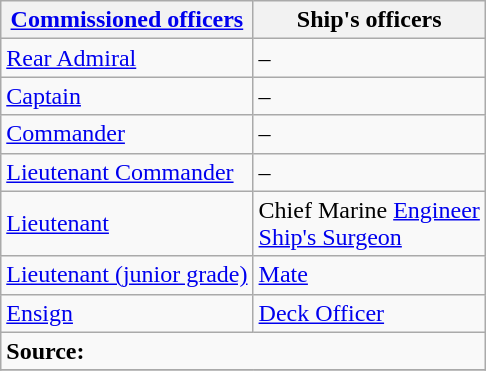<table class="wikitable">
<tr>
<th><a href='#'>Commissioned officers</a></th>
<th>Ship's officers</th>
</tr>
<tr>
<td><a href='#'>Rear Admiral</a></td>
<td>–</td>
</tr>
<tr>
<td><a href='#'>Captain</a></td>
<td>–</td>
</tr>
<tr>
<td><a href='#'>Commander</a></td>
<td>–</td>
</tr>
<tr>
<td><a href='#'>Lieutenant Commander</a></td>
<td>–</td>
</tr>
<tr>
<td><a href='#'>Lieutenant</a></td>
<td>Chief Marine <a href='#'>Engineer</a><br><a href='#'>Ship's Surgeon</a></td>
</tr>
<tr>
<td><a href='#'>Lieutenant (junior grade)</a></td>
<td><a href='#'>Mate</a></td>
</tr>
<tr>
<td><a href='#'>Ensign</a></td>
<td><a href='#'>Deck Officer</a></td>
</tr>
<tr>
<td colspan=2><strong>Source:</strong></td>
</tr>
<tr>
</tr>
</table>
